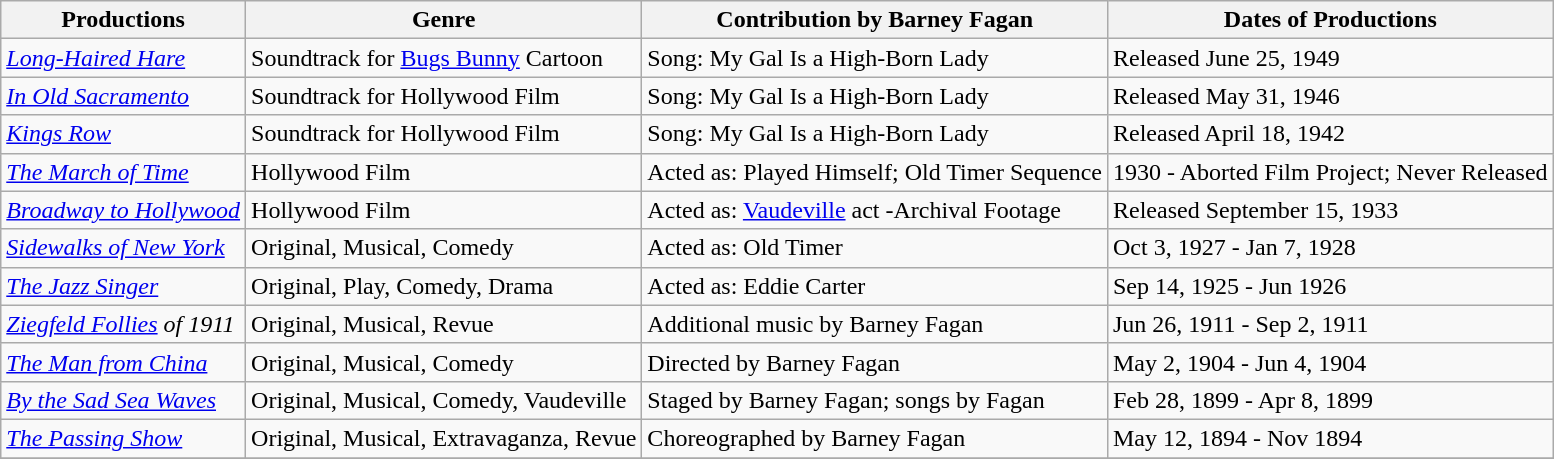<table class="wikitable">
<tr>
<th>Productions</th>
<th>Genre</th>
<th>Contribution by Barney Fagan</th>
<th>Dates of Productions</th>
</tr>
<tr>
<td><em><a href='#'>Long-Haired Hare</a></em></td>
<td>Soundtrack for <a href='#'>Bugs Bunny</a> Cartoon</td>
<td>Song: My Gal Is a High-Born Lady</td>
<td>Released June 25, 1949</td>
</tr>
<tr>
<td><em><a href='#'>In Old Sacramento</a></em></td>
<td>Soundtrack for Hollywood Film</td>
<td>Song: My Gal Is a High-Born Lady</td>
<td>Released May 31, 1946</td>
</tr>
<tr>
<td><em><a href='#'>Kings Row</a></em></td>
<td>Soundtrack for Hollywood Film</td>
<td>Song: My Gal Is a High-Born Lady</td>
<td>Released April 18, 1942</td>
</tr>
<tr>
<td><em><a href='#'>The March of Time</a></em> </td>
<td>Hollywood Film</td>
<td>Acted as: Played Himself; Old Timer Sequence</td>
<td>1930 - Aborted Film Project; Never Released</td>
</tr>
<tr>
<td><em><a href='#'>Broadway to Hollywood</a></em> </td>
<td>Hollywood Film</td>
<td>Acted as: <a href='#'>Vaudeville</a> act -Archival Footage</td>
<td>Released September 15, 1933</td>
</tr>
<tr>
<td><em><a href='#'>Sidewalks of New York</a></em> </td>
<td>Original, Musical, Comedy</td>
<td>Acted as: Old Timer</td>
<td>Oct 3, 1927 - Jan 7, 1928</td>
</tr>
<tr>
<td><em><a href='#'>The Jazz Singer</a></em></td>
<td>Original, Play, Comedy, Drama</td>
<td>Acted as: Eddie Carter</td>
<td>Sep 14, 1925 - Jun 1926</td>
</tr>
<tr>
<td><em><a href='#'>Ziegfeld Follies</a> of 1911</em> </td>
<td>Original, Musical, Revue</td>
<td>Additional music by Barney Fagan</td>
<td>Jun 26, 1911 - Sep 2, 1911</td>
</tr>
<tr>
<td><em><a href='#'>The Man from China</a></em></td>
<td>Original, Musical, Comedy</td>
<td>Directed by Barney Fagan</td>
<td>May 2, 1904 - Jun 4, 1904</td>
</tr>
<tr>
<td><em><a href='#'>By the Sad Sea Waves</a></em></td>
<td>Original, Musical, Comedy, Vaudeville</td>
<td>Staged by Barney Fagan; songs by Fagan</td>
<td>Feb 28, 1899 - Apr 8, 1899</td>
</tr>
<tr>
<td><em><a href='#'>The Passing Show</a></em></td>
<td>Original, Musical, Extravaganza, Revue</td>
<td>Choreographed by Barney Fagan</td>
<td>May 12, 1894 - Nov 1894</td>
</tr>
<tr>
</tr>
</table>
